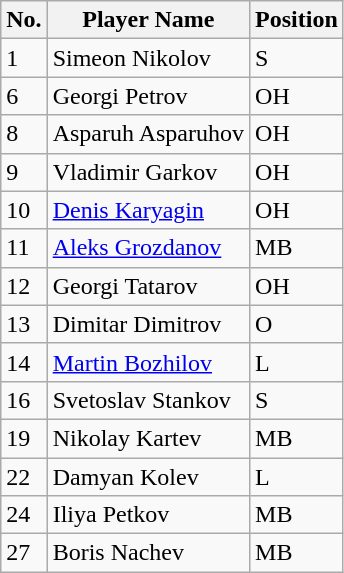<table class="wikitable sortable">
<tr>
<th>No.</th>
<th>Player Name</th>
<th>Position</th>
</tr>
<tr>
<td>1</td>
<td>Simeon Nikolov</td>
<td>S</td>
</tr>
<tr>
<td>6</td>
<td>Georgi Petrov</td>
<td>OH</td>
</tr>
<tr>
<td>8</td>
<td>Asparuh Asparuhov</td>
<td>OH</td>
</tr>
<tr>
<td>9</td>
<td>Vladimir Garkov</td>
<td>OH</td>
</tr>
<tr>
<td>10</td>
<td><a href='#'>Denis Karyagin</a></td>
<td>OH</td>
</tr>
<tr>
<td>11</td>
<td><a href='#'>Aleks Grozdanov</a></td>
<td>MB</td>
</tr>
<tr>
<td>12</td>
<td>Georgi Tatarov</td>
<td>OH</td>
</tr>
<tr>
<td>13</td>
<td>Dimitar Dimitrov</td>
<td>O</td>
</tr>
<tr>
<td>14</td>
<td><a href='#'>Martin Bozhilov</a></td>
<td>L</td>
</tr>
<tr>
<td>16</td>
<td>Svetoslav Stankov</td>
<td>S</td>
</tr>
<tr>
<td>19</td>
<td>Nikolay Kartev</td>
<td>MB</td>
</tr>
<tr>
<td>22</td>
<td>Damyan Kolev</td>
<td>L</td>
</tr>
<tr>
<td>24</td>
<td>Iliya Petkov</td>
<td>MB</td>
</tr>
<tr>
<td>27</td>
<td>Boris Nachev</td>
<td>MB</td>
</tr>
</table>
